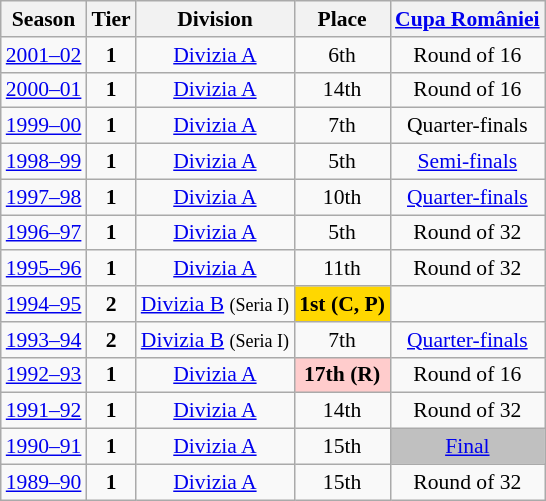<table class="wikitable" style="text-align:center; font-size:90%">
<tr>
<th>Season</th>
<th>Tier</th>
<th>Division</th>
<th>Place</th>
<th><a href='#'>Cupa României</a></th>
</tr>
<tr>
<td><a href='#'>2001–02</a></td>
<td><strong>1</strong></td>
<td><a href='#'>Divizia A</a></td>
<td>6th</td>
<td>Round of 16</td>
</tr>
<tr>
<td><a href='#'>2000–01</a></td>
<td><strong>1</strong></td>
<td><a href='#'>Divizia A</a></td>
<td>14th</td>
<td>Round of 16</td>
</tr>
<tr>
<td><a href='#'>1999–00</a></td>
<td><strong>1</strong></td>
<td><a href='#'>Divizia A</a></td>
<td>7th</td>
<td>Quarter-finals</td>
</tr>
<tr>
<td><a href='#'>1998–99</a></td>
<td><strong>1</strong></td>
<td><a href='#'>Divizia A</a></td>
<td>5th</td>
<td><a href='#'>Semi-finals</a></td>
</tr>
<tr>
<td><a href='#'>1997–98</a></td>
<td><strong>1</strong></td>
<td><a href='#'>Divizia A</a></td>
<td>10th</td>
<td><a href='#'>Quarter-finals</a></td>
</tr>
<tr>
<td><a href='#'>1996–97</a></td>
<td><strong>1</strong></td>
<td><a href='#'>Divizia A</a></td>
<td>5th</td>
<td>Round of 32</td>
</tr>
<tr>
<td><a href='#'>1995–96</a></td>
<td><strong>1</strong></td>
<td><a href='#'>Divizia A</a></td>
<td>11th</td>
<td>Round of 32</td>
</tr>
<tr>
<td><a href='#'>1994–95</a></td>
<td><strong>2</strong></td>
<td><a href='#'>Divizia B</a> <small>(Seria I)</small></td>
<td align=center bgcolor=gold><strong>1st</strong> <strong>(C, P)</strong></td>
<td></td>
</tr>
<tr>
<td><a href='#'>1993–94</a></td>
<td><strong>2</strong></td>
<td><a href='#'>Divizia B</a> <small>(Seria I)</small></td>
<td>7th</td>
<td><a href='#'>Quarter-finals</a></td>
</tr>
<tr>
<td><a href='#'>1992–93</a></td>
<td><strong>1</strong></td>
<td><a href='#'>Divizia A</a></td>
<td align=center bgcolor=#FFCCCC><strong>17th</strong> <strong>(R)</strong></td>
<td>Round of 16</td>
</tr>
<tr>
<td><a href='#'>1991–92</a></td>
<td><strong>1</strong></td>
<td><a href='#'>Divizia A</a></td>
<td>14th</td>
<td>Round of 32</td>
</tr>
<tr>
<td><a href='#'>1990–91</a></td>
<td><strong>1</strong></td>
<td><a href='#'>Divizia A</a></td>
<td>15th</td>
<td align=center bgcolor=silver><a href='#'>Final</a></td>
</tr>
<tr>
<td><a href='#'>1989–90</a></td>
<td><strong>1</strong></td>
<td><a href='#'>Divizia A</a></td>
<td>15th</td>
<td>Round of 32</td>
</tr>
</table>
